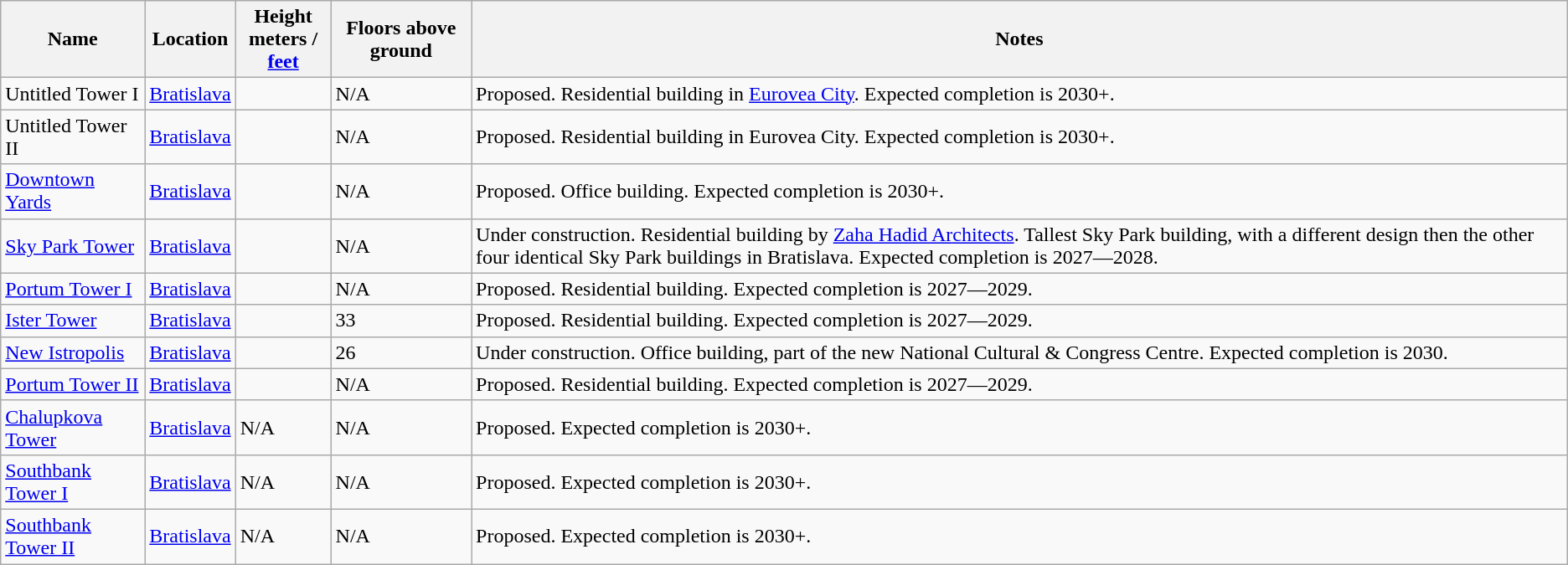<table class="wikitable sortable">
<tr>
<th>Name</th>
<th>Location</th>
<th>Height<br>meters / <a href='#'>feet</a></th>
<th>Floors above ground</th>
<th>Notes</th>
</tr>
<tr>
<td>Untitled Tower I</td>
<td align="center"><a href='#'>Bratislava</a></td>
<td></td>
<td>N/A</td>
<td>Proposed. Residential building in <a href='#'>Eurovea City</a>. Expected completion is 2030+.</td>
</tr>
<tr>
<td>Untitled Tower II</td>
<td align="center"><a href='#'>Bratislava</a></td>
<td></td>
<td>N/A</td>
<td>Proposed. Residential building in Eurovea City. Expected completion is 2030+.</td>
</tr>
<tr>
<td><a href='#'>Downtown Yards</a></td>
<td align="center"><a href='#'>Bratislava</a><br></td>
<td></td>
<td>N/A</td>
<td>Proposed. Office building. Expected completion is 2030+.</td>
</tr>
<tr>
<td><a href='#'>Sky Park Tower</a></td>
<td align="center"><a href='#'>Bratislava</a><br></td>
<td></td>
<td>N/A</td>
<td>Under construction. Residential building by <a href='#'>Zaha Hadid Architects</a>. Tallest Sky Park building, with a different design then the other four identical Sky Park buildings in Bratislava. Expected completion is 2027—2028.</td>
</tr>
<tr>
<td><a href='#'>Portum Tower I</a></td>
<td align="center"><a href='#'>Bratislava</a><br></td>
<td></td>
<td>N/A</td>
<td>Proposed. Residential building. Expected completion is 2027—2029.</td>
</tr>
<tr>
<td><a href='#'>Ister Tower</a></td>
<td align="center"><a href='#'>Bratislava</a><br></td>
<td></td>
<td>33</td>
<td>Proposed. Residential building. Expected completion is 2027—2029.</td>
</tr>
<tr>
<td><a href='#'>New Istropolis</a></td>
<td align="center"><a href='#'>Bratislava</a><br></td>
<td></td>
<td>26</td>
<td>Under construction. Office building, part of the new National Cultural & Congress Centre. Expected completion is 2030.</td>
</tr>
<tr>
<td><a href='#'>Portum Tower II</a></td>
<td align="center"><a href='#'>Bratislava</a><br></td>
<td></td>
<td>N/A</td>
<td>Proposed. Residential building. Expected completion is 2027—2029.</td>
</tr>
<tr>
<td><a href='#'>Chalupkova Tower</a></td>
<td align="center"><a href='#'>Bratislava</a></td>
<td>N/A</td>
<td>N/A</td>
<td>Proposed. Expected completion is 2030+.</td>
</tr>
<tr>
<td><a href='#'>Southbank Tower I</a></td>
<td align="center"><a href='#'>Bratislava</a></td>
<td>N/A</td>
<td>N/A</td>
<td>Proposed. Expected completion is 2030+.</td>
</tr>
<tr>
<td><a href='#'>Southbank Tower II</a></td>
<td align="center"><a href='#'>Bratislava</a></td>
<td>N/A</td>
<td>N/A</td>
<td>Proposed. Expected completion is 2030+.</td>
</tr>
</table>
